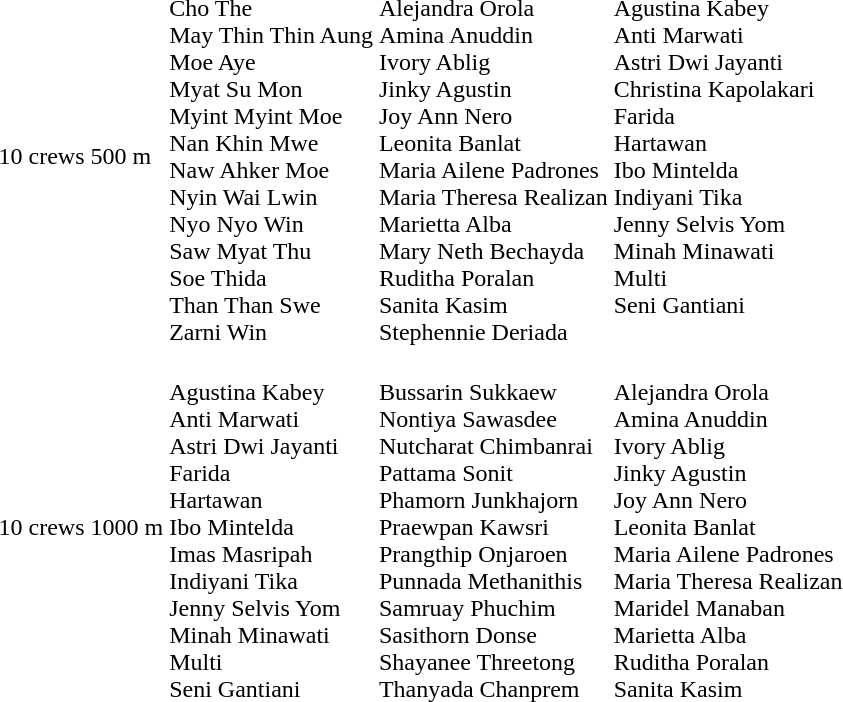<table>
<tr>
<td>10 crews 500 m</td>
<td nowrap=true><br>Cho The<br>May Thin Thin Aung<br>Moe Aye<br>Myat Su Mon<br>Myint Myint Moe<br>Nan Khin Mwe<br>Naw Ahker Moe<br>Nyin Wai Lwin<br>Nyo Nyo Win<br>Saw Myat Thu<br>Soe Thida<br>Than Than Swe<br>Zarni Win</td>
<td nowrap=true><br>Alejandra Orola<br>Amina Anuddin<br>Ivory Ablig<br>Jinky Agustin<br>Joy Ann Nero<br>Leonita Banlat<br>Maria Ailene Padrones<br>Maria Theresa Realizan<br>Marietta Alba<br>Mary Neth Bechayda<br>Ruditha Poralan<br>Sanita Kasim<br>Stephennie Deriada</td>
<td valign=top><br>Agustina Kabey<br>Anti Marwati<br>Astri Dwi Jayanti<br>Christina Kapolakari<br>Farida<br>Hartawan<br>Ibo Mintelda<br>Indiyani Tika<br>Jenny Selvis Yom<br>Minah Minawati<br>Multi<br>Seni Gantiani</td>
</tr>
<tr>
<td>10 crews 1000 m</td>
<td><br>Agustina Kabey<br>Anti Marwati<br>Astri Dwi Jayanti<br>Farida<br>Hartawan<br>Ibo Mintelda<br>Imas Masripah<br>Indiyani Tika<br>Jenny Selvis Yom<br>Minah Minawati<br>Multi<br>Seni Gantiani</td>
<td><br>Bussarin Sukkaew<br>Nontiya Sawasdee<br>Nutcharat Chimbanrai<br>Pattama Sonit<br>Phamorn Junkhajorn<br>Praewpan Kawsri<br>Prangthip Onjaroen<br>Punnada Methanithis<br>Samruay Phuchim<br>Sasithorn Donse<br>Shayanee Threetong<br>Thanyada Chanprem</td>
<td nowrap=true><br>Alejandra Orola<br>Amina Anuddin<br>Ivory Ablig<br>Jinky Agustin<br>Joy Ann Nero<br>Leonita Banlat<br>Maria Ailene Padrones<br>Maria Theresa Realizan<br>Maridel Manaban<br>Marietta Alba<br>Ruditha Poralan<br>Sanita Kasim</td>
</tr>
</table>
